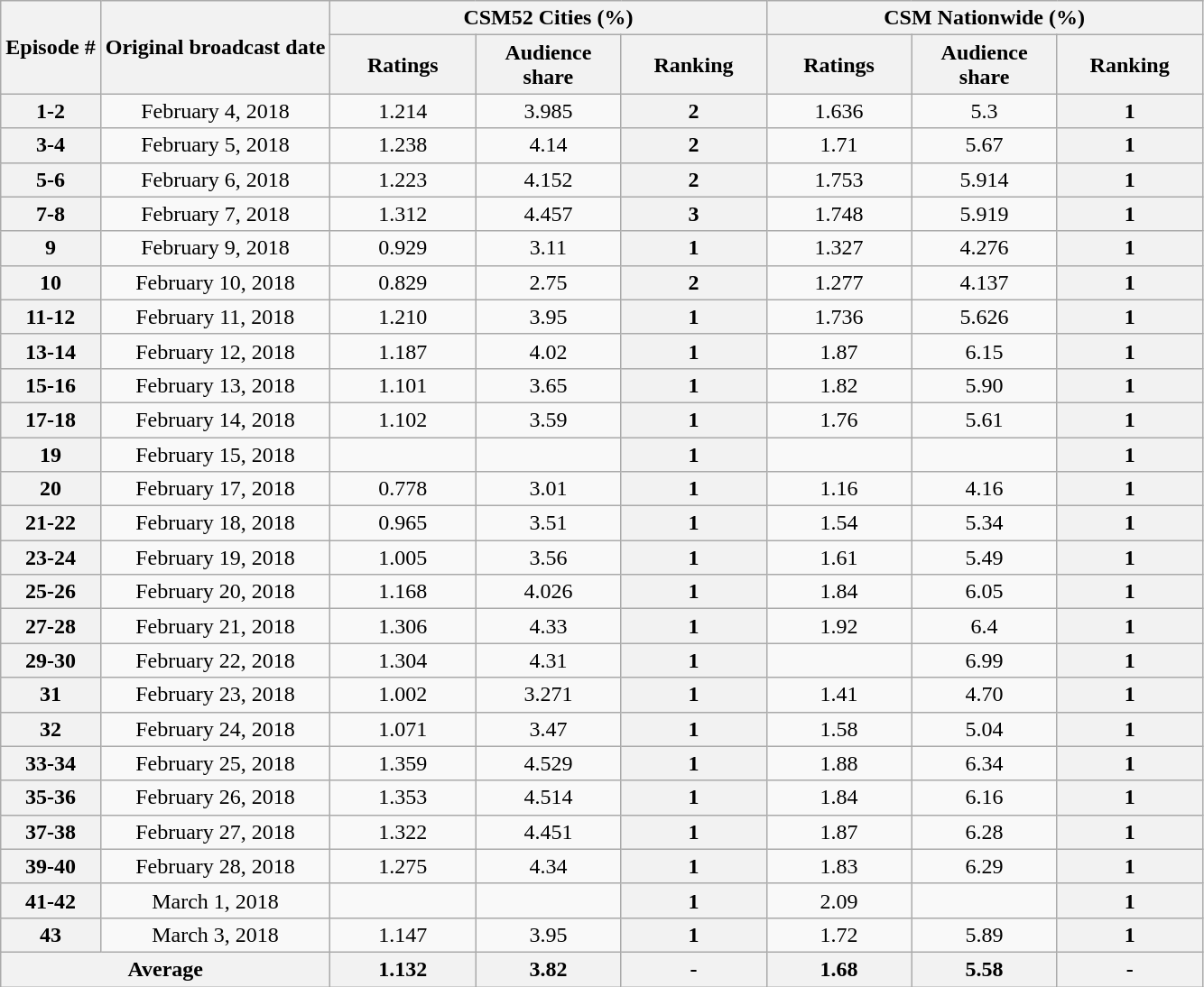<table class="wikitable" style="text-align:center">
<tr>
<th rowspan="2">Episode #</th>
<th rowspan="2">Original broadcast date</th>
<th colspan="3">CSM52 Cities (%)</th>
<th colspan="3">CSM Nationwide (%)</th>
</tr>
<tr>
<th width="100">Ratings</th>
<th width="100">Audience share</th>
<th width="100">Ranking</th>
<th width="100">Ratings</th>
<th width="100">Audience share</th>
<th width="100">Ranking</th>
</tr>
<tr>
<th>1-2</th>
<td>February 4, 2018</td>
<td>1.214</td>
<td>3.985</td>
<th>2 </th>
<td>1.636</td>
<td>5.3</td>
<th>1 </th>
</tr>
<tr>
<th>3-4</th>
<td>February 5, 2018</td>
<td>1.238</td>
<td>4.14</td>
<th>2 </th>
<td>1.71</td>
<td>5.67</td>
<th>1 </th>
</tr>
<tr>
<th>5-6</th>
<td>February 6, 2018</td>
<td>1.223</td>
<td>4.152</td>
<th>2 </th>
<td>1.753</td>
<td>5.914</td>
<th>1 </th>
</tr>
<tr>
<th>7-8</th>
<td>February 7, 2018</td>
<td>1.312</td>
<td>4.457</td>
<th>3 </th>
<td>1.748</td>
<td>5.919</td>
<th>1 </th>
</tr>
<tr>
<th>9</th>
<td>February 9, 2018</td>
<td>0.929</td>
<td>3.11</td>
<th>1 </th>
<td>1.327</td>
<td>4.276</td>
<th>1 </th>
</tr>
<tr>
<th>10</th>
<td>February 10, 2018</td>
<td>0.829</td>
<td>2.75</td>
<th>2 </th>
<td>1.277</td>
<td>4.137</td>
<th>1 </th>
</tr>
<tr>
<th>11-12</th>
<td>February 11, 2018</td>
<td>1.210</td>
<td>3.95</td>
<th>1 </th>
<td>1.736</td>
<td>5.626</td>
<th>1 </th>
</tr>
<tr>
<th>13-14</th>
<td>February 12, 2018</td>
<td>1.187</td>
<td>4.02</td>
<th>1 </th>
<td>1.87</td>
<td>6.15</td>
<th>1</th>
</tr>
<tr>
<th>15-16</th>
<td>February 13, 2018</td>
<td>1.101</td>
<td>3.65</td>
<th>1 </th>
<td>1.82</td>
<td>5.90</td>
<th>1</th>
</tr>
<tr>
<th>17-18</th>
<td>February 14, 2018</td>
<td>1.102</td>
<td>3.59</td>
<th>1 </th>
<td>1.76</td>
<td>5.61</td>
<th>1</th>
</tr>
<tr>
<th>19</th>
<td>February 15, 2018</td>
<td></td>
<td></td>
<th>1 </th>
<td></td>
<td></td>
<th>1</th>
</tr>
<tr>
<th>20</th>
<td>February 17, 2018</td>
<td>0.778</td>
<td>3.01</td>
<th>1 </th>
<td>1.16</td>
<td>4.16</td>
<th>1</th>
</tr>
<tr>
<th>21-22</th>
<td>February 18, 2018</td>
<td>0.965</td>
<td>3.51</td>
<th>1 </th>
<td>1.54</td>
<td>5.34</td>
<th>1</th>
</tr>
<tr>
<th>23-24</th>
<td>February 19, 2018</td>
<td>1.005</td>
<td>3.56</td>
<th>1 </th>
<td>1.61</td>
<td>5.49</td>
<th>1</th>
</tr>
<tr>
<th>25-26</th>
<td>February 20, 2018</td>
<td>1.168</td>
<td>4.026</td>
<th>1 </th>
<td>1.84</td>
<td>6.05</td>
<th>1</th>
</tr>
<tr>
<th>27-28</th>
<td>February 21, 2018</td>
<td>1.306</td>
<td>4.33</td>
<th>1 </th>
<td>1.92</td>
<td>6.4</td>
<th>1</th>
</tr>
<tr>
<th>29-30</th>
<td>February 22, 2018</td>
<td>1.304</td>
<td>4.31</td>
<th>1 </th>
<td></td>
<td>6.99</td>
<th>1</th>
</tr>
<tr>
<th>31</th>
<td>February 23, 2018</td>
<td>1.002</td>
<td>3.271</td>
<th>1 </th>
<td>1.41</td>
<td>4.70</td>
<th>1</th>
</tr>
<tr>
<th>32</th>
<td>February 24, 2018</td>
<td>1.071</td>
<td>3.47</td>
<th>1 </th>
<td>1.58</td>
<td>5.04</td>
<th>1</th>
</tr>
<tr>
<th>33-34</th>
<td>February 25, 2018</td>
<td>1.359</td>
<td>4.529</td>
<th>1 </th>
<td>1.88</td>
<td>6.34</td>
<th>1</th>
</tr>
<tr>
<th>35-36</th>
<td>February 26, 2018</td>
<td>1.353</td>
<td>4.514</td>
<th>1 </th>
<td>1.84</td>
<td>6.16</td>
<th>1</th>
</tr>
<tr>
<th>37-38</th>
<td>February 27, 2018</td>
<td>1.322</td>
<td>4.451</td>
<th>1 </th>
<td>1.87</td>
<td>6.28</td>
<th>1</th>
</tr>
<tr>
<th>39-40</th>
<td>February 28, 2018</td>
<td>1.275</td>
<td>4.34</td>
<th>1 </th>
<td>1.83</td>
<td>6.29</td>
<th>1</th>
</tr>
<tr>
<th>41-42</th>
<td>March 1, 2018</td>
<td></td>
<td></td>
<th>1 </th>
<td>2.09</td>
<td></td>
<th>1</th>
</tr>
<tr>
<th>43</th>
<td>March 3, 2018</td>
<td>1.147</td>
<td>3.95</td>
<th>1 </th>
<td>1.72</td>
<td>5.89</td>
<th>1</th>
</tr>
<tr>
<th colspan="2">Average</th>
<th>1.132</th>
<th>3.82</th>
<th>-</th>
<th>1.68</th>
<th>5.58</th>
<th>-</th>
</tr>
</table>
